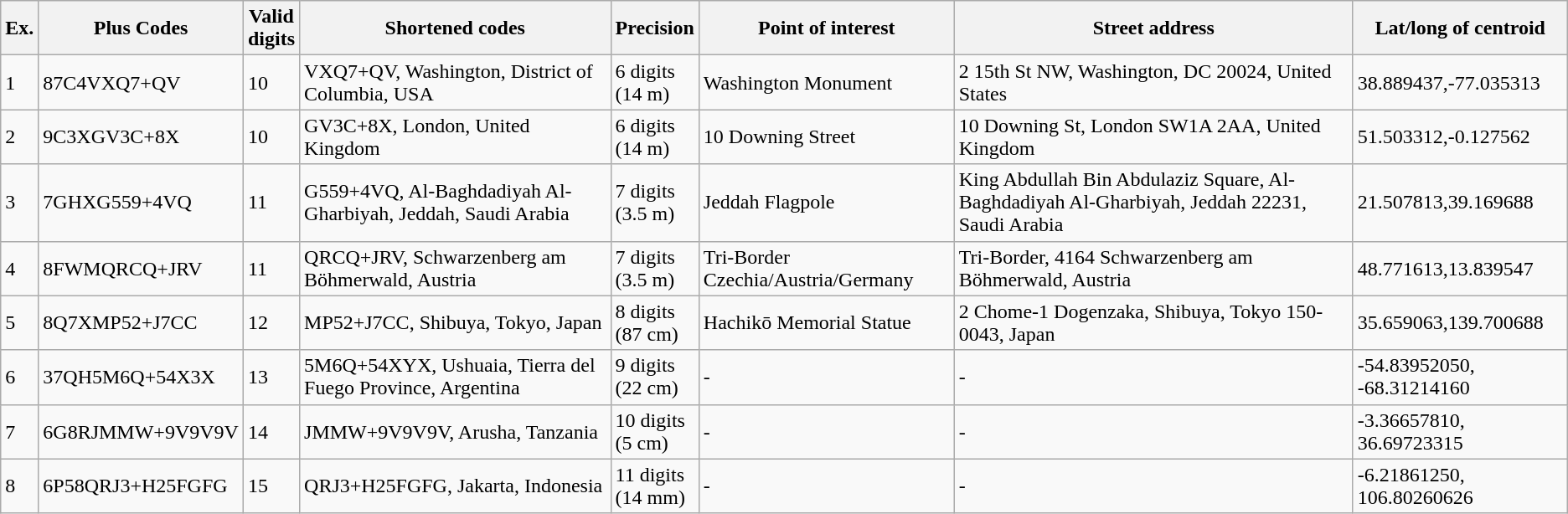<table class="wikitable">
<tr>
<th>Ex.</th>
<th>Plus Codes</th>
<th>Valid<br>digits</th>
<th>Shortened codes</th>
<th>Precision</th>
<th>Point of interest</th>
<th>Street address</th>
<th>Lat/long of centroid</th>
</tr>
<tr>
<td>1</td>
<td>87C4VXQ7+QV</td>
<td>10</td>
<td>VXQ7+QV, Washington, District of Columbia, USA</td>
<td>6 digits<br>(14 m)</td>
<td>Washington Monument</td>
<td>2 15th St NW, Washington, DC 20024, United States</td>
<td>38.889437,-77.035313</td>
</tr>
<tr>
<td>2</td>
<td>9C3XGV3C+8X</td>
<td>10</td>
<td>GV3C+8X, London, United Kingdom</td>
<td>6 digits<br>(14 m)</td>
<td>10 Downing Street</td>
<td>10 Downing St, London SW1A 2AA, United Kingdom</td>
<td>51.503312,-0.127562</td>
</tr>
<tr>
<td>3</td>
<td>7GHXG559+4VQ</td>
<td>11</td>
<td>G559+4VQ, Al-Baghdadiyah Al-Gharbiyah, Jeddah, Saudi Arabia</td>
<td>7 digits<br>(3.5 m)</td>
<td>Jeddah Flagpole</td>
<td>King Abdullah Bin Abdulaziz Square, Al-Baghdadiyah Al-Gharbiyah, Jeddah 22231, Saudi Arabia</td>
<td>21.507813,39.169688</td>
</tr>
<tr>
<td>4</td>
<td>8FWMQRCQ+JRV</td>
<td>11</td>
<td>QRCQ+JRV, Schwarzenberg am Böhmerwald, Austria</td>
<td>7 digits<br>(3.5 m)</td>
<td>Tri-Border Czechia/Austria/Germany</td>
<td>Tri-Border, 4164 Schwarzenberg am Böhmerwald, Austria</td>
<td>48.771613,13.839547</td>
</tr>
<tr>
<td>5</td>
<td>8Q7XMP52+J7CC</td>
<td>12</td>
<td>MP52+J7CC, Shibuya, Tokyo, Japan</td>
<td>8 digits<br>(87 cm)</td>
<td>Hachikō Memorial Statue</td>
<td>2 Chome-1 Dogenzaka, Shibuya, Tokyo 150-0043, Japan</td>
<td>35.659063,139.700688</td>
</tr>
<tr>
<td>6</td>
<td>37QH5M6Q+54X3X</td>
<td>13</td>
<td>5M6Q+54XYX, Ushuaia, Tierra del Fuego Province, Argentina</td>
<td>9 digits<br>(22 cm)</td>
<td>-</td>
<td>-</td>
<td>-54.83952050, -68.31214160</td>
</tr>
<tr>
<td>7</td>
<td>6G8RJMMW+9V9V9V</td>
<td>14</td>
<td>JMMW+9V9V9V, Arusha, Tanzania</td>
<td>10 digits<br>(5 cm)</td>
<td>-</td>
<td>-</td>
<td>-3.36657810, 36.69723315</td>
</tr>
<tr>
<td>8</td>
<td>6P58QRJ3+H25FGFG</td>
<td>15</td>
<td>QRJ3+H25FGFG, Jakarta, Indonesia</td>
<td>11 digits<br>(14 mm)</td>
<td>-</td>
<td>-</td>
<td>-6.21861250, 106.80260626</td>
</tr>
</table>
